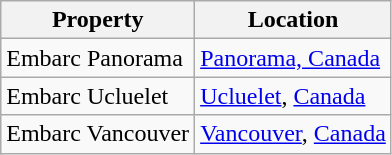<table class="wikitable">
<tr>
<th>Property</th>
<th>Location</th>
</tr>
<tr>
<td>Embarc Panorama</td>
<td><a href='#'>Panorama, Canada</a></td>
</tr>
<tr>
<td>Embarc Ucluelet</td>
<td><a href='#'>Ucluelet</a>, <a href='#'>Canada</a></td>
</tr>
<tr>
<td>Embarc Vancouver</td>
<td><a href='#'>Vancouver</a>, <a href='#'>Canada</a></td>
</tr>
</table>
